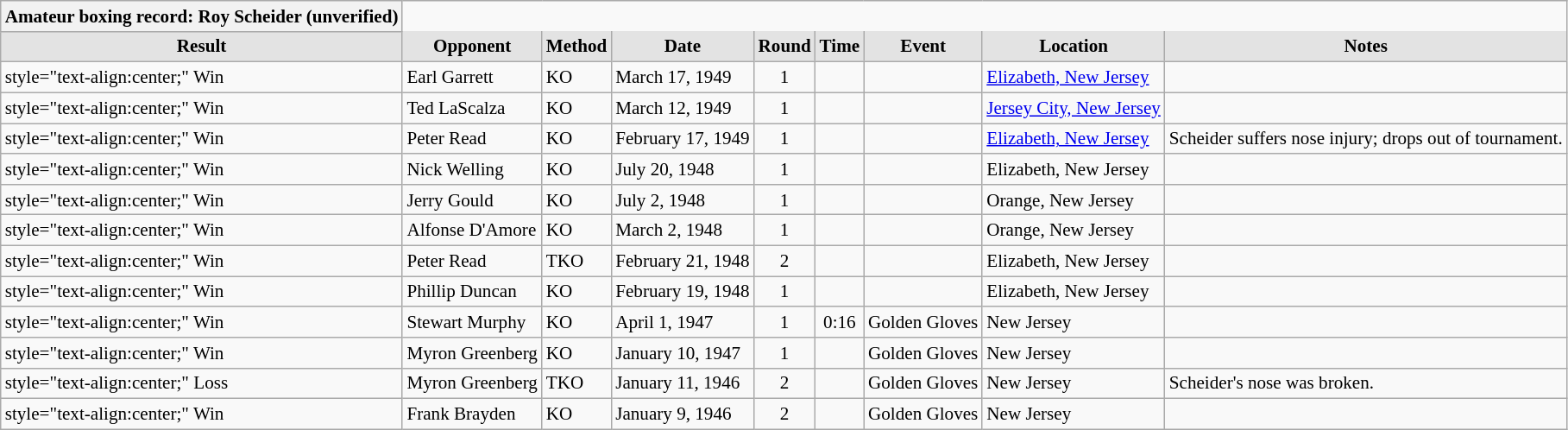<table class="wikitable sortable collapsible collapsed" style="font-size:88%; text-align:left; white-space:nowrap;">
<tr>
<th><strong>Amateur boxing record: Roy Scheider</strong> (unverified)</th>
</tr>
<tr style="margin:0.5em auto; font-size:100%;">
<th style="border-style:none none solid solid; background:#e3e3e3;">Result</th>
<th style="border-style:none none solid solid; background:#e3e3e3;">Opponent</th>
<th style="border-style:none none solid solid; background:#e3e3e3;">Method</th>
<th style="border-style:none none solid solid; background:#e3e3e3;">Date</th>
<th style="border-style:none none solid solid; background:#e3e3e3;">Round</th>
<th style="border-style:none none solid solid; background:#e3e3e3;">Time</th>
<th style="border-style:none none solid solid; background:#e3e3e3;">Event</th>
<th style="border-style:none none solid solid; background:#e3e3e3;">Location</th>
<th style="border-style:none none solid solid; background:#e3e3e3;">Notes</th>
</tr>
<tr>
<td>style="text-align:center;" Win</td>
<td align='left'> Earl Garrett</td>
<td align='left'>KO</td>
<td align='left'>March 17, 1949</td>
<td style="text-align:center;">1</td>
<td style="text-align:center;"></td>
<td align='left'></td>
<td><a href='#'>Elizabeth, New Jersey</a></td>
<td></td>
</tr>
<tr>
<td>style="text-align:center;" Win</td>
<td align='left'> Ted LaScalza</td>
<td align='left'>KO</td>
<td align='left'>March 12, 1949</td>
<td style="text-align:center;">1</td>
<td style="text-align:center;"></td>
<td align='left'></td>
<td><a href='#'>Jersey City, New Jersey</a></td>
<td></td>
</tr>
<tr>
<td>style="text-align:center;" Win</td>
<td align='left'> Peter Read</td>
<td align='left'>KO</td>
<td align='left'>February 17, 1949</td>
<td style="text-align:center;">1</td>
<td style="text-align:center;"></td>
<td align='left'></td>
<td><a href='#'>Elizabeth, New Jersey</a></td>
<td>Scheider suffers nose injury; drops out of tournament.</td>
</tr>
<tr>
<td>style="text-align:center;" Win</td>
<td align='left'> Nick Welling</td>
<td align='left'>KO</td>
<td align='left'>July 20, 1948</td>
<td style="text-align:center;">1</td>
<td style="text-align:center;"></td>
<td align='left'></td>
<td>Elizabeth, New Jersey</td>
<td></td>
</tr>
<tr>
<td>style="text-align:center;" Win</td>
<td align='left'> Jerry Gould</td>
<td align='left'>KO</td>
<td align='left'>July 2, 1948</td>
<td style="text-align:center;">1</td>
<td style="text-align:center;"></td>
<td align='left'></td>
<td>Orange, New Jersey</td>
<td></td>
</tr>
<tr>
<td>style="text-align:center;" Win</td>
<td align='left'> Alfonse D'Amore</td>
<td align='left'>KO</td>
<td align='left'>March 2, 1948</td>
<td style="text-align:center;">1</td>
<td style="text-align:center;"></td>
<td align='left'></td>
<td>Orange, New Jersey</td>
<td></td>
</tr>
<tr>
<td>style="text-align:center;" Win</td>
<td align='left'> Peter Read</td>
<td align='left'>TKO</td>
<td align='left'>February 21, 1948</td>
<td style="text-align:center;">2</td>
<td style="text-align:center;"></td>
<td align='left'></td>
<td>Elizabeth, New Jersey</td>
<td></td>
</tr>
<tr>
<td>style="text-align:center;" Win</td>
<td align='left'> Phillip Duncan</td>
<td align='left'>KO</td>
<td align='left'>February 19, 1948</td>
<td style="text-align:center;">1</td>
<td style="text-align:center;"></td>
<td align='left'></td>
<td>Elizabeth, New Jersey</td>
<td></td>
</tr>
<tr>
<td>style="text-align:center;" Win</td>
<td align='left'> Stewart Murphy</td>
<td align='left'>KO</td>
<td align='left'>April 1, 1947</td>
<td style="text-align:center;">1</td>
<td style="text-align:center;">0:16</td>
<td align='left'>Golden Gloves</td>
<td>New Jersey</td>
<td></td>
</tr>
<tr>
<td>style="text-align:center;" Win</td>
<td align='left'> Myron Greenberg</td>
<td align='left'>KO</td>
<td align='left'>January 10, 1947</td>
<td style="text-align:center;">1</td>
<td style="text-align:center;"></td>
<td align='left'>Golden Gloves</td>
<td>New Jersey</td>
<td></td>
</tr>
<tr>
<td>style="text-align:center;" Loss</td>
<td align='left'> Myron Greenberg</td>
<td align='left'>TKO</td>
<td align='left'>January 11, 1946</td>
<td style="text-align:center;">2</td>
<td style="text-align:center;"></td>
<td align='left'>Golden Gloves</td>
<td>New Jersey</td>
<td>Scheider's nose was broken.</td>
</tr>
<tr>
<td>style="text-align:center;" Win</td>
<td align='left'> Frank Brayden</td>
<td align='left'>KO</td>
<td align='left'>January 9, 1946</td>
<td style="text-align:center;">2</td>
<td style="text-align:center;"></td>
<td align='left'>Golden Gloves</td>
<td>New Jersey</td>
<td></td>
</tr>
</table>
